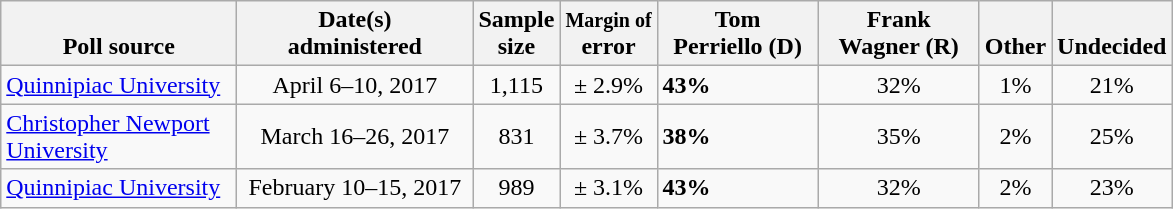<table class="wikitable">
<tr valign= bottom>
<th style="width:150px;">Poll source</th>
<th style="width:150px;">Date(s)<br>administered</th>
<th class=small>Sample<br>size</th>
<th><small>Margin of</small><br>error</th>
<th style="width:100px;">Tom<br>Perriello (D)</th>
<th style="width:100px;">Frank<br>Wagner (R)</th>
<th style="width:40px;">Other</th>
<th style="width:40px;">Undecided</th>
</tr>
<tr>
<td><a href='#'>Quinnipiac University</a></td>
<td align=center>April 6–10, 2017</td>
<td align=center>1,115</td>
<td align=center>± 2.9%</td>
<td><strong>43%</strong></td>
<td align=center>32%</td>
<td align=center>1%</td>
<td align=center>21%</td>
</tr>
<tr>
<td><a href='#'>Christopher Newport University</a></td>
<td align=center>March 16–26, 2017</td>
<td align=center>831</td>
<td align=center>± 3.7%</td>
<td><strong>38%</strong></td>
<td align=center>35%</td>
<td align=center>2%</td>
<td align=center>25%</td>
</tr>
<tr>
<td><a href='#'>Quinnipiac University</a></td>
<td align=center>February 10–15, 2017</td>
<td align=center>989</td>
<td align=center>± 3.1%</td>
<td><strong>43%</strong></td>
<td align=center>32%</td>
<td align=center>2%</td>
<td align=center>23%</td>
</tr>
</table>
